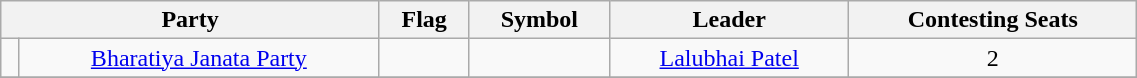<table class="wikitable" width="60%" style="text-align:center">
<tr>
<th colspan="2">Party</th>
<th>Flag</th>
<th>Symbol</th>
<th>Leader</th>
<th>Contesting Seats</th>
</tr>
<tr>
<td></td>
<td><a href='#'>Bharatiya Janata Party</a></td>
<td></td>
<td></td>
<td><a href='#'>Lalubhai Patel</a></td>
<td>2</td>
</tr>
<tr>
</tr>
</table>
